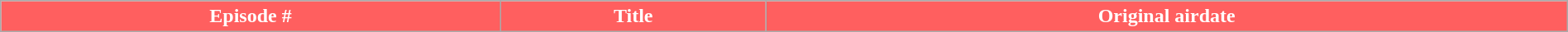<table class="wikitable plainrowheaders" style="width: 100%; margin: auto;">
<tr>
<th style="background-color: #FF5F5F; color: white;">Episode #</th>
<th style="background-color: #FF5F5F; color: white;">Title</th>
<th style="background-color: #FF5F5F; color: white;">Original airdate<br>














</th>
</tr>
</table>
